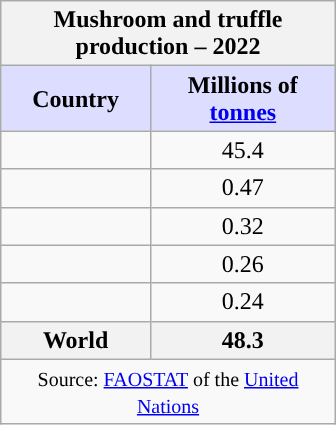<table class="wikitable" style="float:right; clear:right; width:14em; text-align:center; margin-right:1em;">
<tr>
<th colspan=2>Mushroom and truffle<br> production – 2022</th>
</tr>
<tr>
<th style="background:#ddf;">Country</th>
<th style="background:#ddf;">Millions of<br> <a href='#'>tonnes</a></th>
</tr>
<tr>
<td></td>
<td>45.4</td>
</tr>
<tr>
<td></td>
<td>0.47</td>
</tr>
<tr>
<td></td>
<td>0.32</td>
</tr>
<tr>
<td></td>
<td>0.26</td>
</tr>
<tr>
<td></td>
<td>0.24</td>
</tr>
<tr>
<th>World</th>
<th>48.3</th>
</tr>
<tr>
<td colspan=2><small>Source: <a href='#'>FAOSTAT</a> of the <a href='#'>United Nations</a></small></td>
</tr>
</table>
